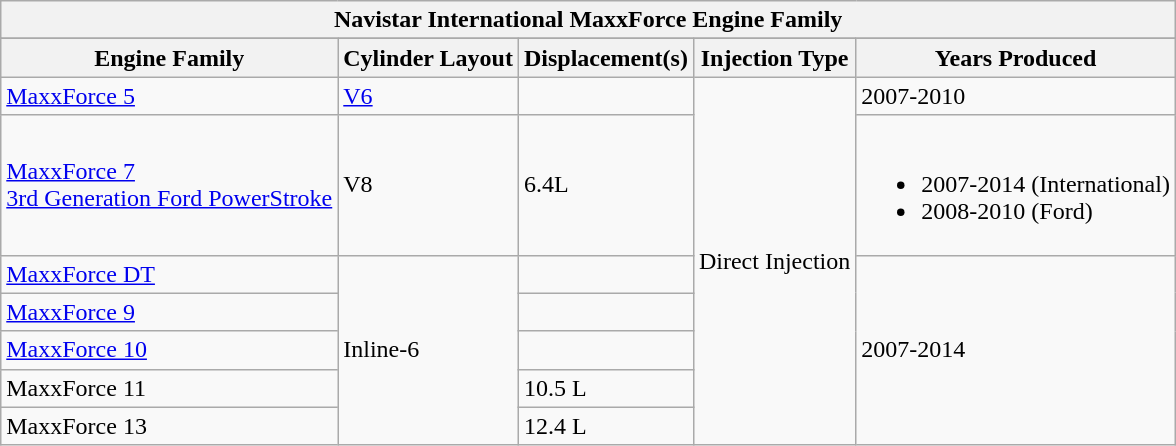<table class="wikitable" border="1">
<tr>
<th colspan=5>Navistar International MaxxForce Engine Family</th>
</tr>
<tr>
</tr>
<tr>
<th>Engine Family</th>
<th>Cylinder Layout</th>
<th>Displacement(s)</th>
<th>Injection Type</th>
<th>Years Produced</th>
</tr>
<tr>
<td><a href='#'>MaxxForce 5</a></td>
<td><a href='#'>V6</a></td>
<td></td>
<td rowspan=7>Direct Injection</td>
<td>2007-2010</td>
</tr>
<tr>
<td><a href='#'>MaxxForce 7<br>
3rd Generation Ford PowerStroke</a></td>
<td>V8</td>
<td>6.4L</td>
<td><br><ul><li>2007-2014 (International)</li><li>2008-2010 (Ford)</li></ul></td>
</tr>
<tr>
<td><a href='#'>MaxxForce DT</a></td>
<td rowspan=5>Inline-6</td>
<td></td>
<td rowspan=5>2007-2014</td>
</tr>
<tr>
<td><a href='#'>MaxxForce 9</a></td>
<td></td>
</tr>
<tr>
<td><a href='#'>MaxxForce 10</a></td>
<td></td>
</tr>
<tr>
<td>MaxxForce 11</td>
<td>10.5 L</td>
</tr>
<tr>
<td>MaxxForce 13</td>
<td>12.4 L</td>
</tr>
</table>
